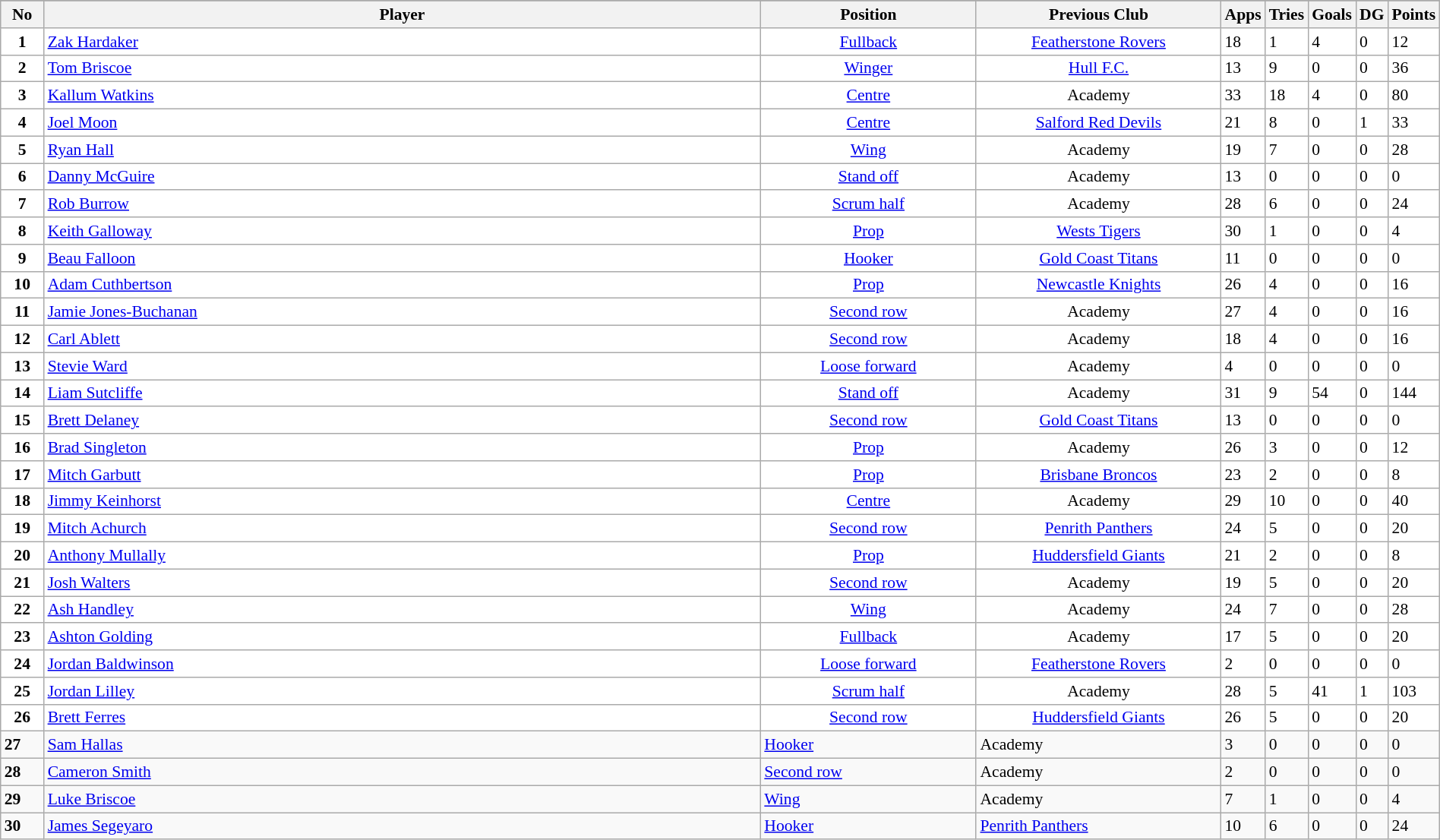<table class="wikitable sortable" width="100%" style="font-size:90%">
<tr bgcolor="#efefef">
</tr>
<tr bgcolor="#efefef">
<th width=3%>No</th>
<th !width=47%>Player</th>
<th width=15%>Position</th>
<th width=17%>Previous Club</th>
<th width="20">Apps</th>
<th width="20">Tries</th>
<th width="20">Goals</th>
<th width="20">DG</th>
<th width="20">Points</th>
</tr>
<tr bgcolor=#FFFFFF>
<td align=center><strong>1</strong></td>
<td> <a href='#'>Zak Hardaker</a></td>
<td align=center><a href='#'>Fullback</a></td>
<td align=center> <a href='#'>Featherstone Rovers</a></td>
<td align=centre>18</td>
<td align=centre>1</td>
<td align=centre>4</td>
<td align=centre>0</td>
<td align=centre>12</td>
</tr>
<tr bgcolor=#FFFFFF>
<td align=center><strong>2</strong></td>
<td> <a href='#'>Tom Briscoe</a></td>
<td align=center><a href='#'>Winger</a></td>
<td align=center> <a href='#'>Hull F.C.</a></td>
<td align=centre>13</td>
<td align=centre>9</td>
<td align=centre>0</td>
<td align=centre>0</td>
<td align=centre>36</td>
</tr>
<tr bgcolor=#FFFFFF>
<td align=center><strong>3</strong></td>
<td> <a href='#'>Kallum Watkins</a></td>
<td align=center><a href='#'>Centre</a></td>
<td align=center>Academy</td>
<td align=centre>33</td>
<td align=centre>18</td>
<td align=centre>4</td>
<td align=centre>0</td>
<td align=centre>80</td>
</tr>
<tr bgcolor=#FFFFFF>
<td align=center><strong>4</strong></td>
<td> <a href='#'>Joel Moon</a></td>
<td align=center><a href='#'>Centre</a></td>
<td align=center> <a href='#'>Salford Red Devils</a></td>
<td align=centre>21</td>
<td align=centre>8</td>
<td align=centre>0</td>
<td align=centre>1</td>
<td align=centre>33</td>
</tr>
<tr bgcolor=#FFFFFF>
<td align=center><strong>5</strong></td>
<td> <a href='#'>Ryan Hall</a></td>
<td align=center><a href='#'>Wing</a></td>
<td align=center>Academy</td>
<td align=centre>19</td>
<td align=centre>7</td>
<td align=centre>0</td>
<td align=centre>0</td>
<td align=centre>28</td>
</tr>
<tr bgcolor=#FFFFFF>
<td align=center><strong>6</strong></td>
<td> <a href='#'>Danny McGuire</a></td>
<td align=center><a href='#'>Stand off</a></td>
<td align=center>Academy</td>
<td align=centre>13</td>
<td align=centre>0</td>
<td align=centre>0</td>
<td align=centre>0</td>
<td align=centre>0</td>
</tr>
<tr bgcolor=#FFFFFF>
<td align=center><strong>7</strong></td>
<td> <a href='#'>Rob Burrow</a></td>
<td align=center><a href='#'>Scrum half</a></td>
<td align=center>Academy</td>
<td align=centre>28</td>
<td align=centre>6</td>
<td align=centre>0</td>
<td align=centre>0</td>
<td align=centre>24</td>
</tr>
<tr bgcolor=#FFFFFF>
<td align=center><strong>8</strong></td>
<td> <a href='#'>Keith Galloway</a></td>
<td align=center><a href='#'>Prop</a></td>
<td align=center> <a href='#'>Wests Tigers</a></td>
<td align=centre>30</td>
<td align=centre>1</td>
<td align=centre>0</td>
<td align=centre>0</td>
<td align=centre>4</td>
</tr>
<tr bgcolor=#FFFFFF>
<td align=center><strong>9</strong></td>
<td> <a href='#'>Beau Falloon</a></td>
<td align=center><a href='#'>Hooker</a></td>
<td align=center> <a href='#'>Gold Coast Titans</a></td>
<td align=centre>11</td>
<td align=centre>0</td>
<td align=centre>0</td>
<td align=centre>0</td>
<td align=centre>0</td>
</tr>
<tr bgcolor=#FFFFFF>
<td align=center><strong>10</strong></td>
<td> <a href='#'>Adam Cuthbertson</a></td>
<td align=center><a href='#'>Prop</a></td>
<td align=center> <a href='#'>Newcastle Knights</a></td>
<td align=centre>26</td>
<td align=centre>4</td>
<td align=centre>0</td>
<td align=centre>0</td>
<td align=centre>16</td>
</tr>
<tr bgcolor=#FFFFFF>
<td align=center><strong>11</strong></td>
<td> <a href='#'>Jamie Jones-Buchanan</a></td>
<td align=center><a href='#'>Second row</a></td>
<td align=center>Academy</td>
<td align=centre>27</td>
<td align=centre>4</td>
<td align=centre>0</td>
<td align=centre>0</td>
<td align=centre>16</td>
</tr>
<tr bgcolor=#FFFFFF>
<td align=center><strong>12</strong></td>
<td> <a href='#'>Carl Ablett</a></td>
<td align=center><a href='#'>Second row</a></td>
<td align=center>Academy</td>
<td align=centre>18</td>
<td align=centre>4</td>
<td align=centre>0</td>
<td align=centre>0</td>
<td align=centre>16</td>
</tr>
<tr bgcolor=#FFFFFF>
<td align=center><strong>13</strong></td>
<td> <a href='#'>Stevie Ward</a></td>
<td align=center><a href='#'>Loose forward</a></td>
<td align=center>Academy</td>
<td align=centre>4</td>
<td align=centre>0</td>
<td align=centre>0</td>
<td align=centre>0</td>
<td align=centre>0</td>
</tr>
<tr bgcolor=#FFFFFF>
<td align=center><strong>14</strong></td>
<td> <a href='#'>Liam Sutcliffe</a></td>
<td align=center><a href='#'>Stand off</a></td>
<td align=center>Academy</td>
<td align=centre>31</td>
<td align=centre>9</td>
<td align=centre>54</td>
<td align=centre>0</td>
<td align=centre>144</td>
</tr>
<tr bgcolor=#FFFFFF>
<td align=center><strong>15</strong></td>
<td> <a href='#'>Brett Delaney</a></td>
<td align=center><a href='#'>Second row</a></td>
<td align=center> <a href='#'>Gold Coast Titans</a></td>
<td align=centre>13</td>
<td align=centre>0</td>
<td align=centre>0</td>
<td align=centre>0</td>
<td align=centre>0</td>
</tr>
<tr bgcolor=#FFFFFF>
<td align=center><strong>16</strong></td>
<td> <a href='#'>Brad Singleton</a></td>
<td align=center><a href='#'>Prop</a></td>
<td align=center>Academy</td>
<td align=centre>26</td>
<td align=centre>3</td>
<td align=centre>0</td>
<td align=centre>0</td>
<td align=centre>12</td>
</tr>
<tr bgcolor=#FFFFFF>
<td align=center><strong>17</strong></td>
<td> <a href='#'>Mitch Garbutt</a></td>
<td align=center><a href='#'>Prop</a></td>
<td align=center> <a href='#'>Brisbane Broncos</a></td>
<td align=centre>23</td>
<td align=centre>2</td>
<td align=centre>0</td>
<td align=centre>0</td>
<td align=centre>8</td>
</tr>
<tr bgcolor=#FFFFFF>
<td align=center><strong>18</strong></td>
<td> <a href='#'>Jimmy Keinhorst</a></td>
<td align=center><a href='#'>Centre</a></td>
<td align=center>Academy</td>
<td align=centre>29</td>
<td align=centre>10</td>
<td align=centre>0</td>
<td align=centre>0</td>
<td align=centre>40</td>
</tr>
<tr bgcolor=#FFFFFF>
<td align=center><strong>19</strong></td>
<td> <a href='#'>Mitch Achurch</a></td>
<td align=center><a href='#'>Second row</a></td>
<td align=center> <a href='#'>Penrith Panthers</a></td>
<td align=centre>24</td>
<td align=centre>5</td>
<td align=centre>0</td>
<td align=centre>0</td>
<td align=centre>20</td>
</tr>
<tr bgcolor=#FFFFFF>
<td align=center><strong>20</strong></td>
<td> <a href='#'>Anthony Mullally</a></td>
<td align=center><a href='#'>Prop</a></td>
<td align=center> <a href='#'>Huddersfield Giants</a></td>
<td align=centre>21</td>
<td align=centre>2</td>
<td align=centre>0</td>
<td align=centre>0</td>
<td align=centre>8</td>
</tr>
<tr bgcolor=#FFFFFF>
<td align=center><strong>21</strong></td>
<td> <a href='#'>Josh Walters</a></td>
<td align=center><a href='#'>Second row</a></td>
<td align=center>Academy</td>
<td align=centre>19</td>
<td align=centre>5</td>
<td align=centre>0</td>
<td align=centre>0</td>
<td align=centre>20</td>
</tr>
<tr bgcolor=#FFFFFF>
<td align=center><strong>22</strong></td>
<td> <a href='#'>Ash Handley</a></td>
<td align=center><a href='#'>Wing</a></td>
<td align=center>Academy</td>
<td align=centre>24</td>
<td align=centre>7</td>
<td align=centre>0</td>
<td align=centre>0</td>
<td align=centre>28</td>
</tr>
<tr bgcolor=#FFFFFF>
<td align=center><strong>23</strong></td>
<td> <a href='#'>Ashton Golding</a></td>
<td align=center><a href='#'>Fullback</a></td>
<td align=center>Academy</td>
<td align=centre>17</td>
<td align=centre>5</td>
<td align=centre>0</td>
<td align=centre>0</td>
<td align=centre>20</td>
</tr>
<tr bgcolor=#FFFFFF>
<td align=center><strong>24</strong></td>
<td> <a href='#'>Jordan Baldwinson</a></td>
<td align=center><a href='#'>Loose forward</a></td>
<td align=center> <a href='#'>Featherstone Rovers</a></td>
<td align=centre>2</td>
<td align=centre>0</td>
<td align=centre>0</td>
<td align=centre>0</td>
<td align=centre>0</td>
</tr>
<tr bgcolor=#FFFFFF>
<td align=center><strong>25</strong></td>
<td> <a href='#'>Jordan Lilley</a></td>
<td align=center><a href='#'>Scrum half</a></td>
<td align=center>Academy</td>
<td align=centre>28</td>
<td align=centre>5</td>
<td align=centre>41</td>
<td align=centre>1</td>
<td align=centre>103</td>
</tr>
<tr bgcolor=#FFFFFF>
<td align=center><strong>26</strong></td>
<td> <a href='#'>Brett Ferres</a></td>
<td align=center><a href='#'>Second row</a></td>
<td align=center> <a href='#'>Huddersfield Giants</a></td>
<td align=centre>26</td>
<td align=centre>5</td>
<td align=centre>0</td>
<td align=centre>0</td>
<td align=centre>20</td>
</tr>
<tr>
<td align=centre><strong>27</strong></td>
<td align=centre> <a href='#'>Sam Hallas</a></td>
<td align=centre><a href='#'>Hooker</a></td>
<td align=centre>Academy</td>
<td align=centre>3</td>
<td align=centre>0</td>
<td align=centre>0</td>
<td align=centre>0</td>
<td align=centre>0</td>
</tr>
<tr>
<td align=centre><strong>28</strong></td>
<td align=centre> <a href='#'>Cameron Smith</a></td>
<td align=centre><a href='#'>Second row</a></td>
<td align=centre>Academy</td>
<td align=centre>2</td>
<td align=centre>0</td>
<td align=centre>0</td>
<td align=centre>0</td>
<td align=centre>0</td>
</tr>
<tr>
<td align=centre><strong>29</strong></td>
<td align=centre> <a href='#'>Luke Briscoe</a></td>
<td align=centre><a href='#'>Wing</a></td>
<td align=centre>Academy</td>
<td align=centre>7</td>
<td align=centre>1</td>
<td align=centre>0</td>
<td align=centre>0</td>
<td align=centre>4</td>
</tr>
<tr>
<td align=centre><strong>30</strong></td>
<td align=centre> <a href='#'>James Segeyaro</a></td>
<td align=centre><a href='#'>Hooker</a></td>
<td align=centre> <a href='#'>Penrith Panthers</a></td>
<td align=centre>10</td>
<td align=centre>6</td>
<td align=centre>0</td>
<td align=centre>0</td>
<td align=centre>24</td>
</tr>
</table>
